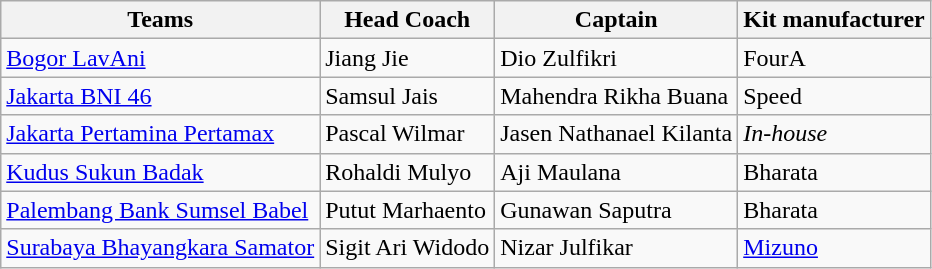<table class="wikitable sortable">
<tr>
<th>Teams</th>
<th>Head Coach</th>
<th>Captain</th>
<th>Kit manufacturer</th>
</tr>
<tr>
<td><a href='#'>Bogor LavAni</a></td>
<td> Jiang Jie</td>
<td> Dio Zulfikri</td>
<td> FourA</td>
</tr>
<tr>
<td><a href='#'>Jakarta BNI 46</a></td>
<td> Samsul Jais</td>
<td> Mahendra Rikha Buana</td>
<td> Speed</td>
</tr>
<tr>
<td><a href='#'>Jakarta Pertamina Pertamax</a></td>
<td> Pascal Wilmar</td>
<td> Jasen Nathanael Kilanta</td>
<td> <em>In-house</em></td>
</tr>
<tr>
<td><a href='#'>Kudus Sukun Badak</a></td>
<td> Rohaldi Mulyo</td>
<td> Aji Maulana</td>
<td> Bharata</td>
</tr>
<tr>
<td><a href='#'>Palembang Bank Sumsel Babel</a></td>
<td> Putut Marhaento</td>
<td> Gunawan Saputra</td>
<td> Bharata</td>
</tr>
<tr>
<td><a href='#'>Surabaya Bhayangkara Samator</a></td>
<td> Sigit Ari Widodo</td>
<td> Nizar Julfikar</td>
<td> <a href='#'>Mizuno</a></td>
</tr>
</table>
